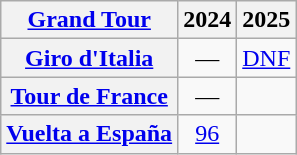<table class="wikitable plainrowheaders">
<tr>
<th scope="col"><a href='#'>Grand Tour</a></th>
<th scope="col">2024</th>
<th scope="col">2025</th>
</tr>
<tr style="text-align:center;">
<th scope="row"> <a href='#'>Giro d'Italia</a></th>
<td>—</td>
<td><a href='#'>DNF</a></td>
</tr>
<tr style="text-align:center;">
<th scope="row"> <a href='#'>Tour de France</a></th>
<td>—</td>
<td></td>
</tr>
<tr style="text-align:center;">
<th scope="row"> <a href='#'>Vuelta a España</a></th>
<td><a href='#'>96</a></td>
<td></td>
</tr>
</table>
